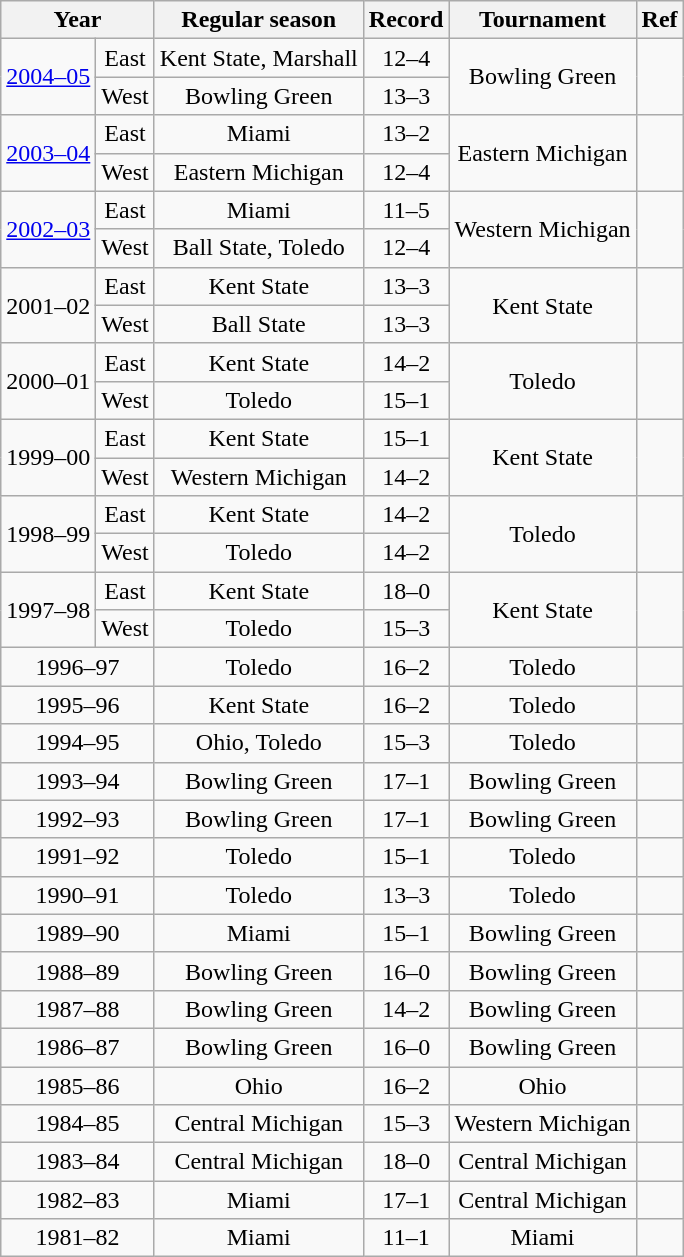<table class="wikitable" style="text-align:center" cellpadding=2 cellspacing=2>
<tr>
<th colspan=2>Year</th>
<th>Regular season</th>
<th>Record</th>
<th>Tournament</th>
<th>Ref</th>
</tr>
<tr>
<td rowspan=2><a href='#'>2004–05</a></td>
<td>East</td>
<td>Kent State, Marshall</td>
<td>12–4</td>
<td rowspan=2>Bowling Green</td>
<td rowspan=2></td>
</tr>
<tr>
<td>West</td>
<td>Bowling Green</td>
<td>13–3</td>
</tr>
<tr>
<td rowspan=2><a href='#'>2003–04</a></td>
<td>East</td>
<td>Miami</td>
<td>13–2</td>
<td rowspan=2>Eastern Michigan</td>
<td rowspan=2></td>
</tr>
<tr>
<td>West</td>
<td>Eastern Michigan</td>
<td>12–4</td>
</tr>
<tr>
<td rowspan=2><a href='#'>2002–03</a></td>
<td>East</td>
<td>Miami</td>
<td>11–5</td>
<td rowspan=2>Western Michigan</td>
<td rowspan=2></td>
</tr>
<tr>
<td>West</td>
<td>Ball State, Toledo</td>
<td>12–4</td>
</tr>
<tr>
<td rowspan=2>2001–02</td>
<td>East</td>
<td>Kent State</td>
<td>13–3</td>
<td rowspan=2>Kent State</td>
<td rowspan=2></td>
</tr>
<tr>
<td>West</td>
<td>Ball State</td>
<td>13–3</td>
</tr>
<tr>
<td rowspan=2>2000–01</td>
<td>East</td>
<td>Kent State</td>
<td>14–2</td>
<td rowspan=2>Toledo</td>
<td rowspan=2></td>
</tr>
<tr>
<td>West</td>
<td>Toledo</td>
<td>15–1</td>
</tr>
<tr>
<td rowspan=2>1999–00</td>
<td>East</td>
<td>Kent State</td>
<td>15–1</td>
<td rowspan=2>Kent State</td>
<td rowspan=2></td>
</tr>
<tr>
<td>West</td>
<td>Western Michigan</td>
<td>14–2</td>
</tr>
<tr>
<td rowspan=2>1998–99</td>
<td>East</td>
<td>Kent State</td>
<td>14–2</td>
<td rowspan=2>Toledo</td>
<td rowspan=2></td>
</tr>
<tr>
<td>West</td>
<td>Toledo</td>
<td>14–2</td>
</tr>
<tr>
<td rowspan=2>1997–98</td>
<td>East</td>
<td>Kent State</td>
<td>18–0</td>
<td rowspan=2>Kent State</td>
<td rowspan=2></td>
</tr>
<tr>
<td>West</td>
<td>Toledo</td>
<td>15–3</td>
</tr>
<tr>
<td colspan=2>1996–97</td>
<td>Toledo</td>
<td>16–2</td>
<td>Toledo</td>
<td></td>
</tr>
<tr>
<td colspan=2>1995–96</td>
<td>Kent State</td>
<td>16–2</td>
<td>Toledo</td>
<td></td>
</tr>
<tr>
<td colspan=2>1994–95</td>
<td>Ohio, Toledo</td>
<td>15–3</td>
<td>Toledo</td>
<td></td>
</tr>
<tr>
<td colspan=2>1993–94</td>
<td>Bowling Green</td>
<td>17–1</td>
<td>Bowling Green</td>
<td></td>
</tr>
<tr>
<td colspan=2>1992–93</td>
<td>Bowling Green</td>
<td>17–1</td>
<td>Bowling Green</td>
<td></td>
</tr>
<tr>
<td colspan=2>1991–92</td>
<td>Toledo</td>
<td>15–1</td>
<td>Toledo</td>
<td></td>
</tr>
<tr>
<td colspan=2>1990–91</td>
<td>Toledo</td>
<td>13–3</td>
<td>Toledo</td>
<td></td>
</tr>
<tr>
<td colspan=2>1989–90</td>
<td>Miami</td>
<td>15–1</td>
<td>Bowling Green</td>
<td></td>
</tr>
<tr>
<td colspan=2>1988–89</td>
<td>Bowling Green</td>
<td>16–0</td>
<td>Bowling Green</td>
<td></td>
</tr>
<tr>
<td colspan=2>1987–88</td>
<td>Bowling Green</td>
<td>14–2</td>
<td>Bowling Green</td>
<td></td>
</tr>
<tr>
<td colspan=2>1986–87</td>
<td>Bowling Green</td>
<td>16–0</td>
<td>Bowling Green</td>
<td></td>
</tr>
<tr>
<td colspan=2>1985–86</td>
<td>Ohio</td>
<td>16–2</td>
<td>Ohio</td>
<td></td>
</tr>
<tr>
<td colspan=2>1984–85</td>
<td>Central Michigan</td>
<td>15–3</td>
<td>Western Michigan</td>
<td></td>
</tr>
<tr>
<td colspan=2>1983–84</td>
<td>Central Michigan</td>
<td>18–0</td>
<td>Central Michigan</td>
<td></td>
</tr>
<tr>
<td colspan=2>1982–83</td>
<td>Miami</td>
<td>17–1</td>
<td>Central Michigan</td>
<td></td>
</tr>
<tr>
<td colspan=2>1981–82</td>
<td>Miami</td>
<td>11–1</td>
<td>Miami</td>
<td></td>
</tr>
</table>
